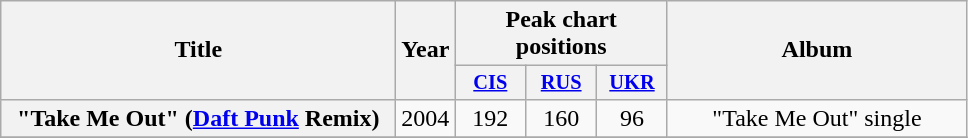<table class="wikitable plainrowheaders" style="text-align:center;" border="1">
<tr>
<th scope="col" rowspan="2" style="width:16em;">Title</th>
<th scope="col" rowspan="2">Year</th>
<th scope="col" colspan="3">Peak chart positions</th>
<th scope="col" rowspan="2" style="width:12em;">Album</th>
</tr>
<tr>
<th scope="col" style="width:3em;font-size:85%;"><a href='#'>CIS</a><br></th>
<th scope="col" style="width:3em;font-size:85%;"><a href='#'>RUS</a><br></th>
<th scope="col" style="width:3em;font-size:85%;"><a href='#'>UKR</a><br></th>
</tr>
<tr>
<th scope="row">"Take Me Out" (<a href='#'>Daft Punk</a> Remix)</th>
<td>2004</td>
<td>192</td>
<td>160</td>
<td>96</td>
<td>"Take Me Out" single</td>
</tr>
<tr>
</tr>
</table>
